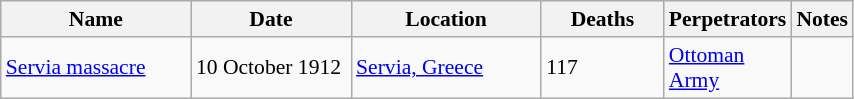<table class="sortable wikitable" style="font-size:90%;">
<tr>
<th style="width:120px;">Name</th>
<th style="width:100px;">Date</th>
<th style="width:120px;">Location</th>
<th style="width:75px;">Deaths</th>
<th style="width:75px;">Perpetrators</th>
<th class="unsortable">Notes</th>
</tr>
<tr>
<td><a href='#'>Servia massacre</a></td>
<td>10 October 1912</td>
<td><a href='#'>Servia, Greece</a></td>
<td>117</td>
<td><a href='#'>Ottoman Army</a></td>
<td></td>
</tr>
</table>
